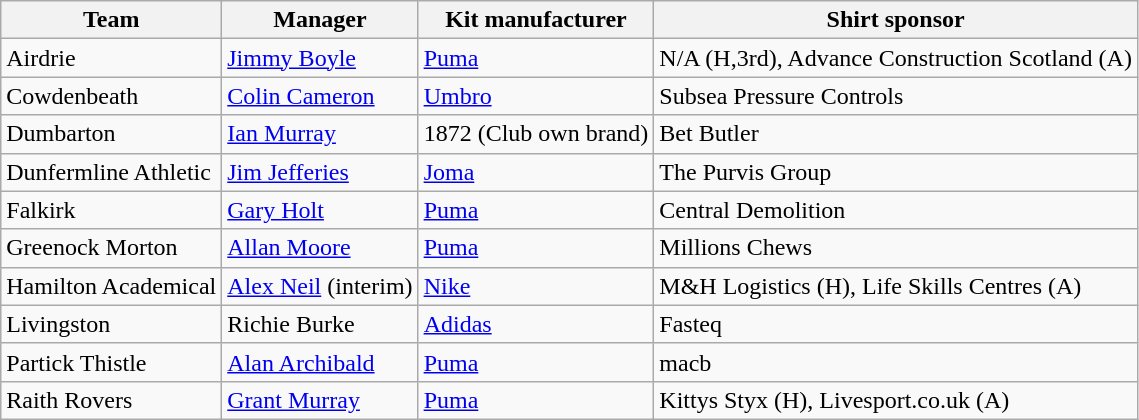<table class="wikitable">
<tr>
<th>Team</th>
<th>Manager</th>
<th>Kit manufacturer</th>
<th>Shirt sponsor</th>
</tr>
<tr>
<td>Airdrie</td>
<td> <a href='#'>Jimmy Boyle</a></td>
<td><a href='#'>Puma</a></td>
<td>N/A (H,3rd), Advance Construction Scotland (A)</td>
</tr>
<tr>
<td>Cowdenbeath</td>
<td> <a href='#'>Colin Cameron</a></td>
<td><a href='#'>Umbro</a></td>
<td>Subsea Pressure Controls</td>
</tr>
<tr>
<td>Dumbarton</td>
<td> <a href='#'>Ian Murray</a></td>
<td>1872 (Club own brand)</td>
<td>Bet Butler</td>
</tr>
<tr>
<td>Dunfermline Athletic</td>
<td> <a href='#'>Jim Jefferies</a></td>
<td><a href='#'>Joma</a></td>
<td>The Purvis Group</td>
</tr>
<tr>
<td>Falkirk</td>
<td> <a href='#'>Gary Holt</a></td>
<td><a href='#'>Puma</a></td>
<td>Central Demolition</td>
</tr>
<tr>
<td>Greenock Morton</td>
<td> <a href='#'>Allan Moore</a></td>
<td><a href='#'>Puma</a></td>
<td>Millions Chews</td>
</tr>
<tr>
<td>Hamilton Academical</td>
<td> <a href='#'>Alex Neil</a> (interim)</td>
<td><a href='#'>Nike</a></td>
<td>M&H Logistics (H), Life Skills Centres (A)</td>
</tr>
<tr>
<td>Livingston</td>
<td> Richie Burke</td>
<td><a href='#'>Adidas</a></td>
<td>Fasteq</td>
</tr>
<tr>
<td>Partick Thistle</td>
<td> <a href='#'>Alan Archibald</a></td>
<td><a href='#'>Puma</a></td>
<td>macb</td>
</tr>
<tr>
<td>Raith Rovers</td>
<td> <a href='#'>Grant Murray</a></td>
<td><a href='#'>Puma</a></td>
<td>Kittys Styx (H), Livesport.co.uk (A)</td>
</tr>
</table>
